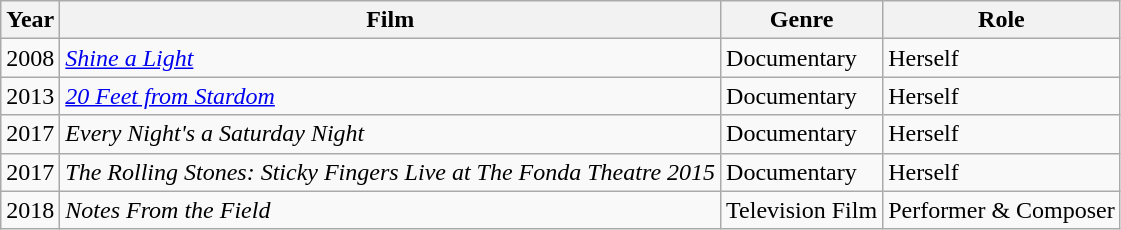<table class="wikitable sortable">
<tr>
<th>Year</th>
<th>Film</th>
<th>Genre</th>
<th>Role</th>
</tr>
<tr>
<td>2008</td>
<td><em><a href='#'>Shine a Light</a></em></td>
<td>Documentary</td>
<td>Herself</td>
</tr>
<tr>
<td>2013</td>
<td><em><a href='#'>20 Feet from Stardom</a></em></td>
<td>Documentary</td>
<td>Herself</td>
</tr>
<tr>
<td>2017</td>
<td><em>Every Night's a Saturday Night</em></td>
<td>Documentary</td>
<td>Herself</td>
</tr>
<tr>
<td>2017</td>
<td><em>The Rolling Stones: Sticky Fingers Live at The Fonda Theatre 2015</em></td>
<td>Documentary</td>
<td>Herself</td>
</tr>
<tr>
<td>2018</td>
<td><em>Notes From the Field</em></td>
<td>Television Film</td>
<td>Performer & Composer</td>
</tr>
</table>
